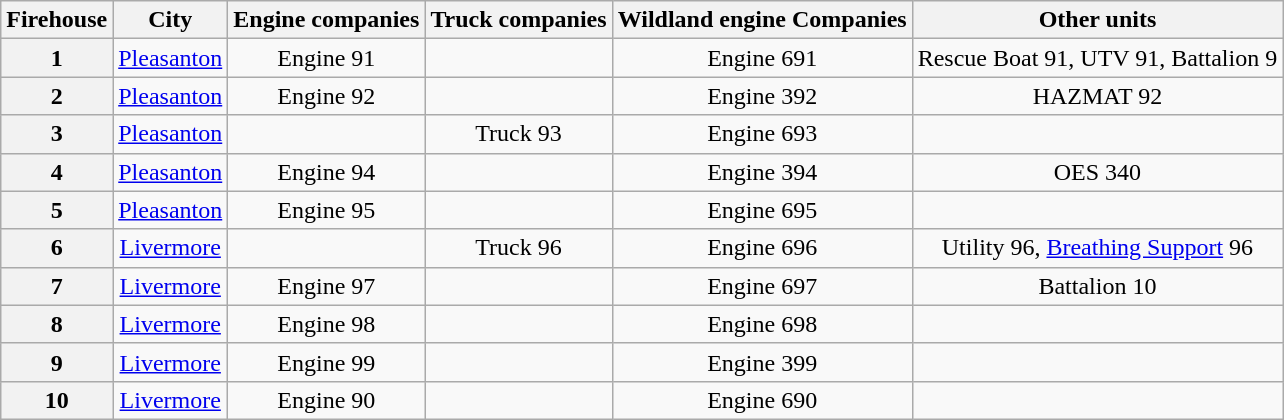<table class="wikitable" style="text-align:center;">
<tr>
<th>Firehouse</th>
<th>City</th>
<th>Engine companies</th>
<th>Truck companies</th>
<th>Wildland engine Companies</th>
<th>Other units</th>
</tr>
<tr>
<th>1</th>
<td><a href='#'>Pleasanton</a></td>
<td>Engine 91</td>
<td></td>
<td>Engine 691</td>
<td>Rescue Boat 91, UTV 91, Battalion 9</td>
</tr>
<tr>
<th>2</th>
<td><a href='#'>Pleasanton</a></td>
<td>Engine 92</td>
<td></td>
<td>Engine 392</td>
<td>HAZMAT 92</td>
</tr>
<tr>
<th>3</th>
<td><a href='#'>Pleasanton</a></td>
<td></td>
<td>Truck 93</td>
<td>Engine 693</td>
<td></td>
</tr>
<tr>
<th>4</th>
<td><a href='#'>Pleasanton</a></td>
<td>Engine 94</td>
<td></td>
<td>Engine 394</td>
<td>OES 340</td>
</tr>
<tr>
<th>5</th>
<td><a href='#'>Pleasanton</a></td>
<td>Engine 95</td>
<td></td>
<td>Engine 695</td>
<td></td>
</tr>
<tr>
<th>6</th>
<td><a href='#'>Livermore</a></td>
<td></td>
<td>Truck 96</td>
<td>Engine 696</td>
<td>Utility 96, <a href='#'>Breathing Support</a> 96</td>
</tr>
<tr>
<th>7</th>
<td><a href='#'>Livermore</a></td>
<td>Engine 97</td>
<td></td>
<td>Engine 697</td>
<td>Battalion 10</td>
</tr>
<tr>
<th>8</th>
<td><a href='#'>Livermore</a></td>
<td>Engine 98</td>
<td></td>
<td>Engine 698</td>
<td></td>
</tr>
<tr>
<th>9</th>
<td><a href='#'>Livermore</a></td>
<td>Engine 99</td>
<td></td>
<td>Engine 399</td>
<td></td>
</tr>
<tr>
<th>10</th>
<td><a href='#'>Livermore</a></td>
<td>Engine 90</td>
<td></td>
<td>Engine 690</td>
<td></td>
</tr>
</table>
